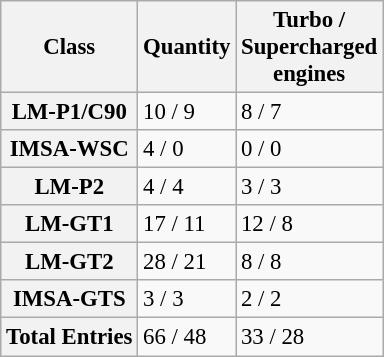<table class="wikitable" style="font-size: 95%">
<tr>
<th>Class</th>
<th>Quantity</th>
<th>Turbo /<br>Supercharged<br>engines</th>
</tr>
<tr>
<th>LM-P1/C90</th>
<td>10 /  9</td>
<td>8 /  7</td>
</tr>
<tr>
<th>IMSA-WSC</th>
<td>4 /  0</td>
<td>0 /  0</td>
</tr>
<tr>
<th>LM-P2</th>
<td>4 /  4</td>
<td>3 /  3</td>
</tr>
<tr>
<th>LM-GT1</th>
<td>17 / 11</td>
<td>12 /  8</td>
</tr>
<tr>
<th>LM-GT2</th>
<td>28 / 21</td>
<td>8 /   8</td>
</tr>
<tr>
<th>IMSA-GTS</th>
<td>3 /  3</td>
<td>2 /  2</td>
</tr>
<tr>
<th>Total Entries</th>
<td>66 / 48</td>
<td>33 / 28</td>
</tr>
</table>
